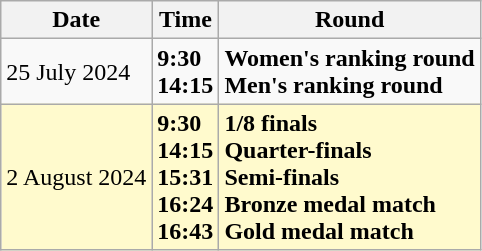<table class="wikitable">
<tr>
<th>Date</th>
<th>Time</th>
<th>Round</th>
</tr>
<tr>
<td>25 July 2024</td>
<td><strong>9:30</strong><br><strong>14:15</strong></td>
<td><strong>Women's ranking round</strong><br><strong>Men's ranking round</strong></td>
</tr>
<tr style=background:lemonchiffon>
<td>2 August 2024</td>
<td><strong>9:30</strong><br><strong>14:15</strong><br><strong>15:31</strong><br><strong>16:24</strong><br><strong>16:43</strong></td>
<td><strong>1/8 finals</strong><br><strong>Quarter-finals</strong><br><strong>Semi-finals</strong><br><strong>Bronze medal match</strong><br><strong>Gold medal match</strong></td>
</tr>
</table>
